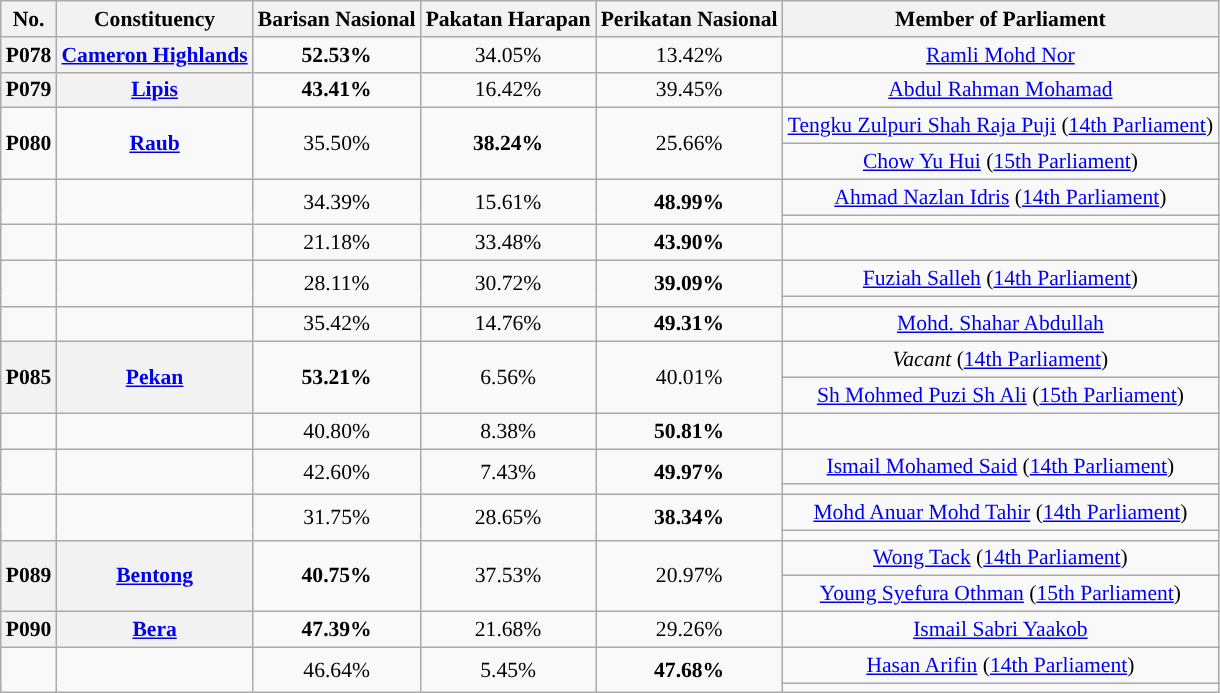<table class="wikitable sortable" style="text-align:center; font-size:90%">
<tr>
<th>No.</th>
<th>Constituency</th>
<th>Barisan Nasional</th>
<th>Pakatan Harapan</th>
<th>Perikatan Nasional</th>
<th>Member of Parliament</th>
</tr>
<tr align=center>
<th rowspan=1 >P078</th>
<th><a href='#'>Cameron Highlands</a></th>
<td rowspan=1><strong>52.53%</strong></td>
<td rowspan=1>34.05%</td>
<td rowspan=1>13.42%</td>
<td><a href='#'>Ramli Mohd Nor</a></td>
</tr>
<tr align=center>
<th rowspan=1 >P079</th>
<th><a href='#'>Lipis</a></th>
<td rowspan=1><strong>43.41%</strong></td>
<td rowspan=1>16.42%</td>
<td rowspan=1>39.45%</td>
<td><a href='#'>Abdul Rahman Mohamad</a></td>
</tr>
<tr align=center>
<td rowspan=2><strong>P080</strong></td>
<td rowspan=2><strong><a href='#'>Raub</a></strong></td>
<td rowspan=2>35.50%</td>
<td rowspan=2><strong>38.24%</strong></td>
<td rowspan=2>25.66%</td>
<td><a href='#'>Tengku Zulpuri Shah Raja Puji</a> (<a href='#'>14th Parliament</a>)</td>
</tr>
<tr align=center>
<td><a href='#'>Chow Yu Hui</a> (<a href='#'>15th Parliament</a>)</td>
</tr>
<tr align=center>
<td rowspan=2></td>
<td rowspan=2></td>
<td rowspan=2>34.39%</td>
<td rowspan=2>15.61%</td>
<td rowspan=2><strong>48.99%</strong></td>
<td><a href='#'>Ahmad Nazlan Idris</a> (<a href='#'>14th Parliament</a>)</td>
</tr>
<tr align=center>
<td> </td>
</tr>
<tr align=center>
<td rowspan=1></td>
<td rowspan=1></td>
<td rowspan=1>21.18%</td>
<td rowspan=1>33.48%</td>
<td rowspan=1><strong>43.90%</strong></td>
<td></td>
</tr>
<tr align=center>
<td rowspan=2></td>
<td rowspan=2></td>
<td rowspan=2>28.11%</td>
<td rowspan=2>30.72%</td>
<td rowspan=2><strong>39.09%</strong></td>
<td><a href='#'>Fuziah Salleh</a> (<a href='#'>14th Parliament</a>)</td>
</tr>
<tr align=center>
<td></td>
</tr>
<tr align=center>
<td rowspan=1></td>
<td rowspan=1></td>
<td rowspan=1>35.42%</td>
<td rowspan=1>14.76%</td>
<td rowspan=1><strong>49.31%</strong></td>
<td><a href='#'>Mohd. Shahar Abdullah</a></td>
</tr>
<tr align=center>
<th rowspan=2 >P085</th>
<th rowspan=2 ><a href='#'>Pekan</a></th>
<td rowspan=2><strong>53.21%</strong></td>
<td rowspan=2>6.56%</td>
<td rowspan=2>40.01%</td>
<td><em>Vacant</em> (<a href='#'>14th Parliament</a>)</td>
</tr>
<tr align=center>
<td><a href='#'>Sh Mohmed Puzi Sh Ali</a> (<a href='#'>15th Parliament</a>)</td>
</tr>
<tr align=center>
<td rowspan=1></td>
<td rowspan=1></td>
<td rowspan=1>40.80%</td>
<td rowspan=1>8.38%</td>
<td rowspan=1><strong>50.81%</strong></td>
<td></td>
</tr>
<tr align=center>
<td rowspan=2></td>
<td rowspan=2></td>
<td rowspan=2>42.60%</td>
<td rowspan=2>7.43%</td>
<td rowspan=2><strong>49.97%</strong></td>
<td><a href='#'>Ismail Mohamed Said</a> (<a href='#'>14th Parliament</a>)</td>
</tr>
<tr align=center>
<td> </td>
</tr>
<tr align=center>
<td rowspan=2></td>
<td rowspan=2></td>
<td rowspan=2>31.75%</td>
<td rowspan=2>28.65%</td>
<td rowspan=2><strong>38.34%</strong></td>
<td><a href='#'>Mohd Anuar Mohd Tahir</a> (<a href='#'>14th Parliament</a>)</td>
</tr>
<tr align=center>
<td> </td>
</tr>
<tr align=center>
<th rowspan=2 >P089</th>
<th rowspan=2 ><a href='#'>Bentong</a></th>
<td rowspan=2><strong>40.75%</strong></td>
<td rowspan=2>37.53%</td>
<td rowspan=2>20.97%</td>
<td><a href='#'>Wong Tack</a> (<a href='#'>14th Parliament</a>)</td>
</tr>
<tr align=center>
<td><a href='#'>Young Syefura Othman</a> (<a href='#'>15th Parliament</a>)</td>
</tr>
<tr align=center>
<th rowspan=1 >P090</th>
<th><a href='#'>Bera</a></th>
<td rowspan=1><strong>47.39%</strong></td>
<td rowspan=1>21.68%</td>
<td rowspan=1>29.26%</td>
<td><a href='#'>Ismail Sabri Yaakob</a></td>
</tr>
<tr align=center>
<td rowspan=2></td>
<td rowspan=2></td>
<td rowspan=2>46.64%</td>
<td rowspan=2>5.45%</td>
<td rowspan=2><strong>47.68%</strong></td>
<td><a href='#'>Hasan Arifin</a> (<a href='#'>14th Parliament</a>)</td>
</tr>
<tr align=center>
<td> </td>
</tr>
</table>
